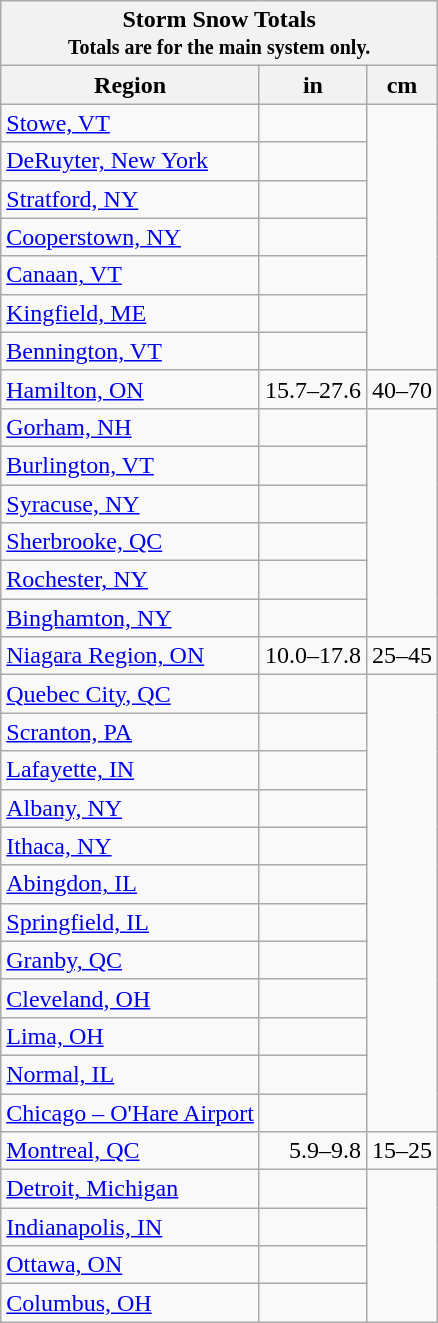<table class=wikitable style="align: left;">
<tr>
<th colspan=3 style="text-align: center;"><span>Storm Snow Totals</span><br><small>Totals are for the main system only.</small></th>
</tr>
<tr>
<th>Region</th>
<th>in</th>
<th>cm</th>
</tr>
<tr>
<td><a href='#'>Stowe, VT</a></td>
<td></td>
</tr>
<tr>
<td><a href='#'>DeRuyter, New York</a></td>
<td></td>
</tr>
<tr>
<td><a href='#'>Stratford, NY</a></td>
<td></td>
</tr>
<tr>
<td><a href='#'>Cooperstown, NY</a></td>
<td></td>
</tr>
<tr>
<td><a href='#'>Canaan, VT</a></td>
<td></td>
</tr>
<tr>
<td><a href='#'>Kingfield, ME</a></td>
<td></td>
</tr>
<tr>
<td><a href='#'>Bennington, VT</a></td>
<td></td>
</tr>
<tr>
<td><a href='#'>Hamilton, ON</a></td>
<td align=right>15.7–27.6</td>
<td align=right>40–70</td>
</tr>
<tr>
<td><a href='#'>Gorham, NH</a></td>
<td></td>
</tr>
<tr>
<td><a href='#'>Burlington, VT</a></td>
<td></td>
</tr>
<tr>
<td><a href='#'>Syracuse, NY</a></td>
<td></td>
</tr>
<tr>
<td><a href='#'>Sherbrooke, QC</a></td>
<td></td>
</tr>
<tr>
<td><a href='#'>Rochester, NY</a></td>
<td></td>
</tr>
<tr>
<td><a href='#'>Binghamton, NY</a></td>
<td></td>
</tr>
<tr>
<td><a href='#'>Niagara Region, ON</a></td>
<td align=right>10.0–17.8</td>
<td align=right>25–45</td>
</tr>
<tr>
<td><a href='#'>Quebec City, QC</a></td>
<td></td>
</tr>
<tr>
<td><a href='#'>Scranton, PA</a></td>
<td></td>
</tr>
<tr>
<td><a href='#'>Lafayette, IN</a></td>
<td></td>
</tr>
<tr>
<td><a href='#'>Albany, NY</a></td>
<td></td>
</tr>
<tr>
<td><a href='#'>Ithaca, NY</a></td>
<td></td>
</tr>
<tr>
<td><a href='#'>Abingdon, IL</a></td>
<td></td>
</tr>
<tr>
<td><a href='#'>Springfield, IL</a></td>
<td></td>
</tr>
<tr>
<td><a href='#'>Granby, QC</a></td>
<td></td>
</tr>
<tr>
<td><a href='#'>Cleveland, OH</a></td>
<td></td>
</tr>
<tr>
<td><a href='#'>Lima, OH</a></td>
<td></td>
</tr>
<tr>
<td><a href='#'>Normal, IL</a></td>
<td></td>
</tr>
<tr>
<td><a href='#'>Chicago – O'Hare Airport</a></td>
<td></td>
</tr>
<tr>
<td><a href='#'>Montreal, QC</a></td>
<td align=right>5.9–9.8</td>
<td align=right>15–25</td>
</tr>
<tr>
<td><a href='#'>Detroit, Michigan</a></td>
<td></td>
</tr>
<tr>
<td><a href='#'>Indianapolis, IN</a></td>
<td></td>
</tr>
<tr>
<td><a href='#'>Ottawa, ON</a></td>
<td></td>
</tr>
<tr>
<td><a href='#'>Columbus, OH</a></td>
<td></td>
</tr>
</table>
